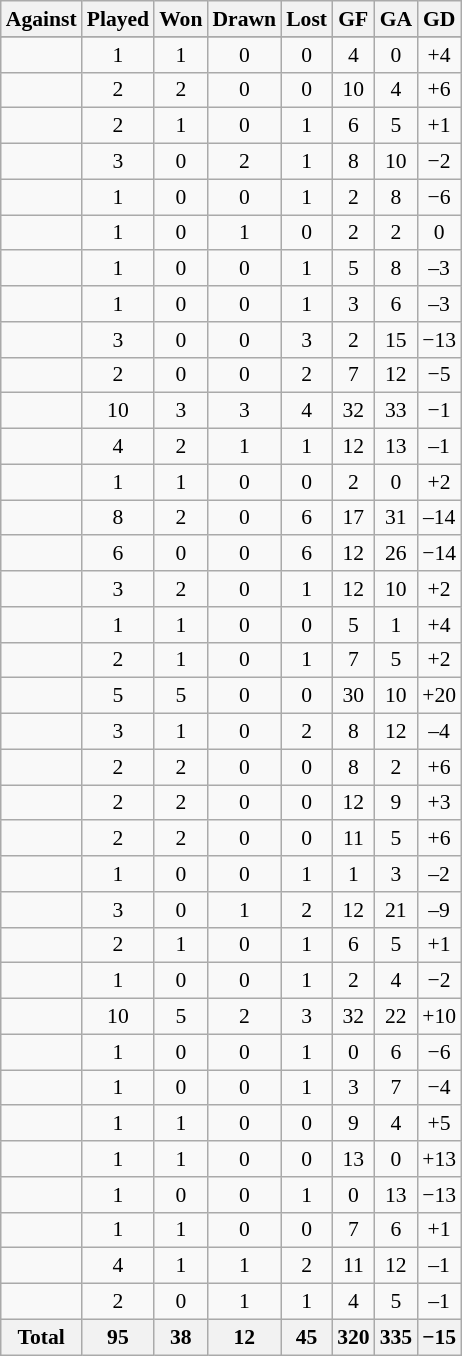<table class="wikitable sortable" style="font-size:90%; text-align: center;">
<tr>
<th>Against</th>
<th>Played</th>
<th>Won</th>
<th>Drawn</th>
<th>Lost</th>
<th>GF</th>
<th>GA</th>
<th>GD</th>
</tr>
<tr bgcolor="#d0ffd0" align="center">
</tr>
<tr>
<td align="left"></td>
<td>1</td>
<td>1</td>
<td>0</td>
<td>0</td>
<td>4</td>
<td>0</td>
<td>+4</td>
</tr>
<tr>
<td align="left"></td>
<td>2</td>
<td>2</td>
<td>0</td>
<td>0</td>
<td>10</td>
<td>4</td>
<td>+6</td>
</tr>
<tr>
<td align="left"></td>
<td>2</td>
<td>1</td>
<td>0</td>
<td>1</td>
<td>6</td>
<td>5</td>
<td>+1</td>
</tr>
<tr>
<td align="left"></td>
<td>3</td>
<td>0</td>
<td>2</td>
<td>1</td>
<td>8</td>
<td>10</td>
<td>−2</td>
</tr>
<tr>
<td align="left"></td>
<td>1</td>
<td>0</td>
<td>0</td>
<td>1</td>
<td>2</td>
<td>8</td>
<td>−6</td>
</tr>
<tr>
<td align="left"></td>
<td>1</td>
<td>0</td>
<td>1</td>
<td>0</td>
<td>2</td>
<td>2</td>
<td>0</td>
</tr>
<tr>
<td align="left"></td>
<td>1</td>
<td>0</td>
<td>0</td>
<td>1</td>
<td>5</td>
<td>8</td>
<td>–3</td>
</tr>
<tr>
<td align="left"></td>
<td>1</td>
<td>0</td>
<td>0</td>
<td>1</td>
<td>3</td>
<td>6</td>
<td>–3</td>
</tr>
<tr>
<td align="left"></td>
<td>3</td>
<td>0</td>
<td>0</td>
<td>3</td>
<td>2</td>
<td>15</td>
<td>−13</td>
</tr>
<tr>
<td align="left"></td>
<td>2</td>
<td>0</td>
<td>0</td>
<td>2</td>
<td>7</td>
<td>12</td>
<td>−5</td>
</tr>
<tr>
<td align="left"></td>
<td>10</td>
<td>3</td>
<td>3</td>
<td>4</td>
<td>32</td>
<td>33</td>
<td>−1</td>
</tr>
<tr>
<td align="left"></td>
<td>4</td>
<td>2</td>
<td>1</td>
<td>1</td>
<td>12</td>
<td>13</td>
<td>–1</td>
</tr>
<tr>
<td align="left"></td>
<td>1</td>
<td>1</td>
<td>0</td>
<td>0</td>
<td>2</td>
<td>0</td>
<td>+2</td>
</tr>
<tr>
<td align="left"></td>
<td>8</td>
<td>2</td>
<td>0</td>
<td>6</td>
<td>17</td>
<td>31</td>
<td>–14</td>
</tr>
<tr>
<td align="left"></td>
<td>6</td>
<td>0</td>
<td>0</td>
<td>6</td>
<td>12</td>
<td>26</td>
<td>−14</td>
</tr>
<tr>
<td align="left"></td>
<td>3</td>
<td>2</td>
<td>0</td>
<td>1</td>
<td>12</td>
<td>10</td>
<td>+2</td>
</tr>
<tr>
<td align="left"></td>
<td>1</td>
<td>1</td>
<td>0</td>
<td>0</td>
<td>5</td>
<td>1</td>
<td>+4</td>
</tr>
<tr>
<td align="left"></td>
<td>2</td>
<td>1</td>
<td>0</td>
<td>1</td>
<td>7</td>
<td>5</td>
<td>+2</td>
</tr>
<tr>
<td align="left"></td>
<td>5</td>
<td>5</td>
<td>0</td>
<td>0</td>
<td>30</td>
<td>10</td>
<td>+20</td>
</tr>
<tr>
<td align="left"></td>
<td>3</td>
<td>1</td>
<td>0</td>
<td>2</td>
<td>8</td>
<td>12</td>
<td>–4</td>
</tr>
<tr>
<td align="left"></td>
<td>2</td>
<td>2</td>
<td>0</td>
<td>0</td>
<td>8</td>
<td>2</td>
<td>+6</td>
</tr>
<tr>
<td align="left"></td>
<td>2</td>
<td>2</td>
<td>0</td>
<td>0</td>
<td>12</td>
<td>9</td>
<td>+3</td>
</tr>
<tr>
<td align="left"></td>
<td>2</td>
<td>2</td>
<td>0</td>
<td>0</td>
<td>11</td>
<td>5</td>
<td>+6</td>
</tr>
<tr>
<td align="left"></td>
<td>1</td>
<td>0</td>
<td>0</td>
<td>1</td>
<td>1</td>
<td>3</td>
<td>–2</td>
</tr>
<tr>
<td align="left"></td>
<td>3</td>
<td>0</td>
<td>1</td>
<td>2</td>
<td>12</td>
<td>21</td>
<td>–9</td>
</tr>
<tr>
<td align="left"></td>
<td>2</td>
<td>1</td>
<td>0</td>
<td>1</td>
<td>6</td>
<td>5</td>
<td>+1</td>
</tr>
<tr>
<td align="left"></td>
<td>1</td>
<td>0</td>
<td>0</td>
<td>1</td>
<td>2</td>
<td>4</td>
<td>−2</td>
</tr>
<tr>
<td align="left"></td>
<td>10</td>
<td>5</td>
<td>2</td>
<td>3</td>
<td>32</td>
<td>22</td>
<td>+10</td>
</tr>
<tr>
<td align="left"></td>
<td>1</td>
<td>0</td>
<td>0</td>
<td>1</td>
<td>0</td>
<td>6</td>
<td>−6</td>
</tr>
<tr>
<td align="left"></td>
<td>1</td>
<td>0</td>
<td>0</td>
<td>1</td>
<td>3</td>
<td>7</td>
<td>−4</td>
</tr>
<tr>
<td align="left"></td>
<td>1</td>
<td>1</td>
<td>0</td>
<td>0</td>
<td>9</td>
<td>4</td>
<td>+5</td>
</tr>
<tr>
<td align="left"></td>
<td>1</td>
<td>1</td>
<td>0</td>
<td>0</td>
<td>13</td>
<td>0</td>
<td>+13</td>
</tr>
<tr>
<td align="left"></td>
<td>1</td>
<td>0</td>
<td>0</td>
<td>1</td>
<td>0</td>
<td>13</td>
<td>−13</td>
</tr>
<tr>
<td align="left"></td>
<td>1</td>
<td>1</td>
<td>0</td>
<td>0</td>
<td>7</td>
<td>6</td>
<td>+1</td>
</tr>
<tr>
<td align="left"></td>
<td>4</td>
<td>1</td>
<td>1</td>
<td>2</td>
<td>11</td>
<td>12</td>
<td>–1</td>
</tr>
<tr>
<td align="left"></td>
<td>2</td>
<td>0</td>
<td>1</td>
<td>1</td>
<td>4</td>
<td>5</td>
<td>–1</td>
</tr>
<tr>
<th>Total</th>
<th>95</th>
<th>38</th>
<th>12</th>
<th>45</th>
<th>320</th>
<th>335</th>
<th>−15</th>
</tr>
</table>
